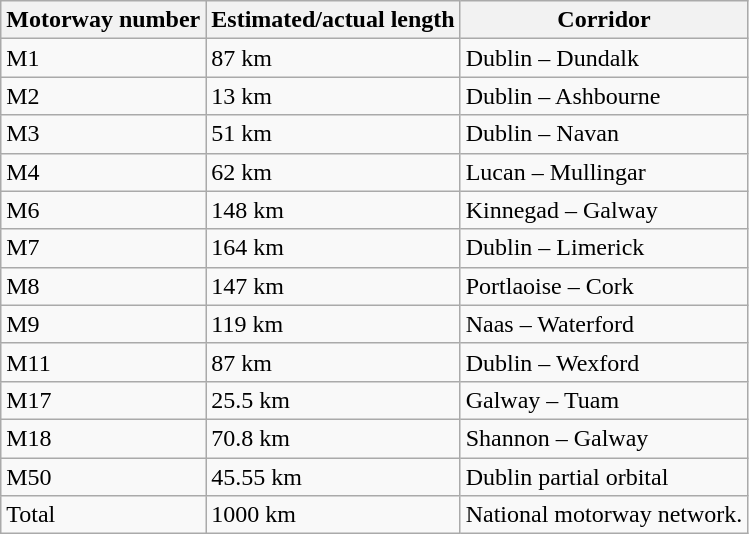<table class="wikitable">
<tr>
<th>Motorway number</th>
<th>Estimated/actual length</th>
<th>Corridor</th>
</tr>
<tr>
<td>M1</td>
<td>87 km</td>
<td>Dublin – Dundalk</td>
</tr>
<tr>
<td>M2</td>
<td>13 km</td>
<td>Dublin – Ashbourne</td>
</tr>
<tr>
<td>M3</td>
<td>51 km</td>
<td>Dublin – Navan</td>
</tr>
<tr>
<td>M4</td>
<td>62 km</td>
<td>Lucan – Mullingar</td>
</tr>
<tr>
<td>M6</td>
<td>148 km</td>
<td>Kinnegad – Galway</td>
</tr>
<tr>
<td>M7</td>
<td>164 km</td>
<td>Dublin – Limerick</td>
</tr>
<tr>
<td>M8</td>
<td>147 km</td>
<td>Portlaoise – Cork</td>
</tr>
<tr>
<td>M9</td>
<td>119 km</td>
<td>Naas – Waterford</td>
</tr>
<tr>
<td>M11</td>
<td>87 km</td>
<td>Dublin – Wexford</td>
</tr>
<tr>
<td>M17</td>
<td>25.5 km</td>
<td>Galway – Tuam</td>
</tr>
<tr>
<td>M18</td>
<td>70.8 km</td>
<td>Shannon – Galway</td>
</tr>
<tr>
<td>M50</td>
<td>45.55 km</td>
<td>Dublin partial orbital</td>
</tr>
<tr>
<td>Total</td>
<td>1000 km</td>
<td>National motorway network.</td>
</tr>
</table>
